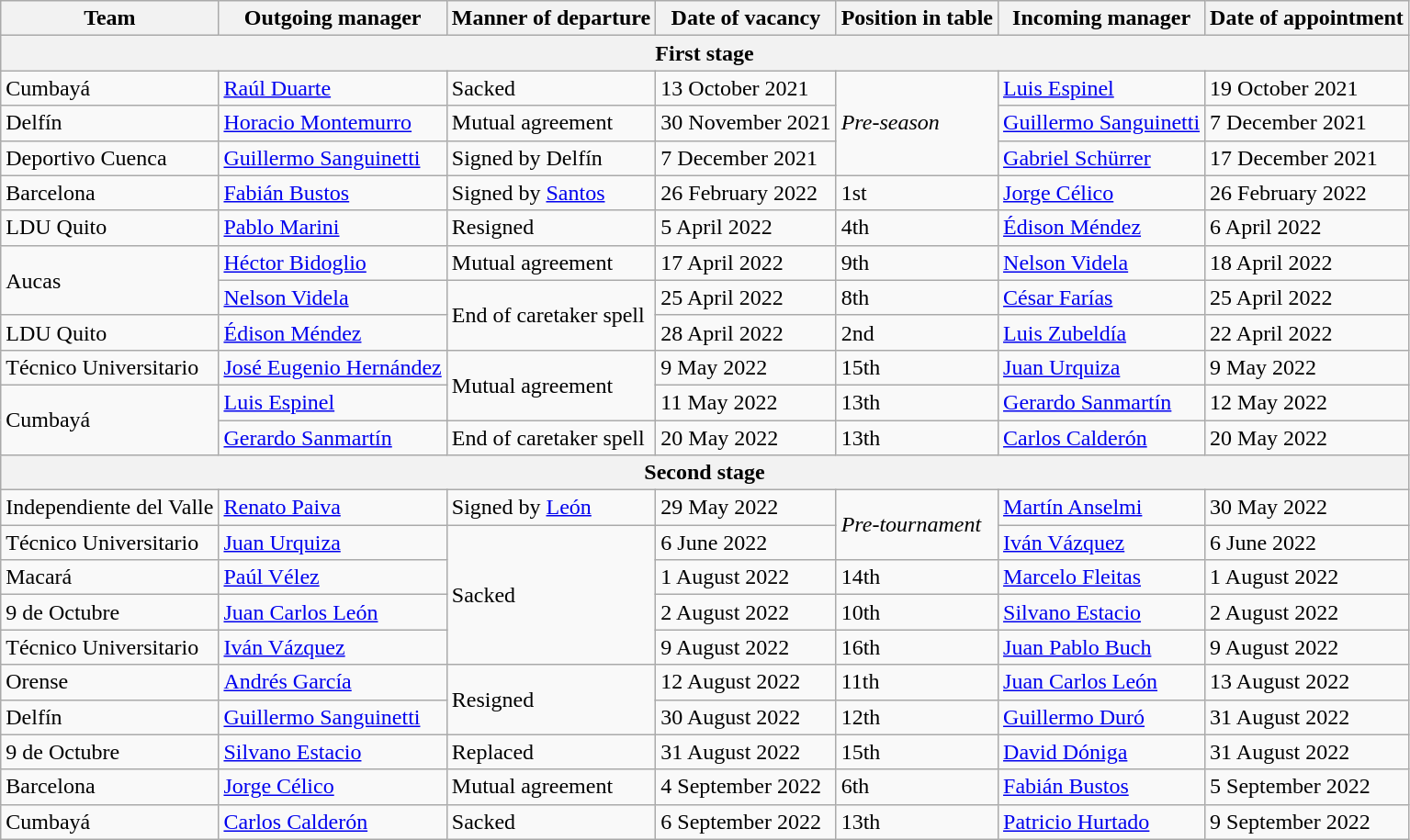<table class="wikitable sortable">
<tr>
<th>Team</th>
<th>Outgoing manager</th>
<th>Manner of departure</th>
<th>Date of vacancy</th>
<th>Position in table</th>
<th>Incoming manager</th>
<th>Date of appointment</th>
</tr>
<tr>
<th colspan=7>First stage</th>
</tr>
<tr>
<td>Cumbayá</td>
<td> <a href='#'>Raúl Duarte</a></td>
<td>Sacked</td>
<td>13 October 2021</td>
<td rowspan=3><em>Pre-season</em></td>
<td> <a href='#'>Luis Espinel</a></td>
<td>19 October 2021</td>
</tr>
<tr>
<td>Delfín</td>
<td> <a href='#'>Horacio Montemurro</a></td>
<td>Mutual agreement</td>
<td>30 November 2021</td>
<td> <a href='#'>Guillermo Sanguinetti</a></td>
<td>7 December 2021</td>
</tr>
<tr>
<td>Deportivo Cuenca</td>
<td> <a href='#'>Guillermo Sanguinetti</a></td>
<td>Signed by Delfín</td>
<td>7 December 2021</td>
<td> <a href='#'>Gabriel Schürrer</a></td>
<td>17 December 2021</td>
</tr>
<tr>
<td>Barcelona</td>
<td> <a href='#'>Fabián Bustos</a></td>
<td>Signed by <a href='#'>Santos</a></td>
<td>26 February 2022</td>
<td>1st</td>
<td> <a href='#'>Jorge Célico</a></td>
<td>26 February 2022</td>
</tr>
<tr>
<td>LDU Quito</td>
<td> <a href='#'>Pablo Marini</a></td>
<td>Resigned</td>
<td>5 April 2022</td>
<td>4th</td>
<td> <a href='#'>Édison Méndez</a></td>
<td>6 April 2022</td>
</tr>
<tr>
<td rowspan=2>Aucas</td>
<td> <a href='#'>Héctor Bidoglio</a></td>
<td>Mutual agreement</td>
<td>17 April 2022</td>
<td>9th</td>
<td> <a href='#'>Nelson Videla</a></td>
<td>18 April 2022</td>
</tr>
<tr>
<td> <a href='#'>Nelson Videla</a></td>
<td rowspan=2>End of caretaker spell</td>
<td>25 April 2022</td>
<td>8th</td>
<td> <a href='#'>César Farías</a></td>
<td>25 April 2022</td>
</tr>
<tr>
<td>LDU Quito</td>
<td> <a href='#'>Édison Méndez</a></td>
<td>28 April 2022</td>
<td>2nd</td>
<td> <a href='#'>Luis Zubeldía</a></td>
<td>22 April 2022</td>
</tr>
<tr>
<td>Técnico Universitario</td>
<td> <a href='#'>José Eugenio Hernández</a></td>
<td rowspan=2>Mutual agreement</td>
<td>9 May 2022</td>
<td>15th</td>
<td> <a href='#'>Juan Urquiza</a></td>
<td>9 May 2022</td>
</tr>
<tr>
<td rowspan=2>Cumbayá</td>
<td> <a href='#'>Luis Espinel</a></td>
<td>11 May 2022</td>
<td>13th</td>
<td> <a href='#'>Gerardo Sanmartín</a></td>
<td>12 May 2022</td>
</tr>
<tr>
<td> <a href='#'>Gerardo Sanmartín</a></td>
<td>End of caretaker spell</td>
<td>20 May 2022</td>
<td>13th</td>
<td> <a href='#'>Carlos Calderón</a></td>
<td>20 May 2022</td>
</tr>
<tr>
<th colspan=7>Second stage</th>
</tr>
<tr>
<td>Independiente del Valle</td>
<td> <a href='#'>Renato Paiva</a></td>
<td>Signed by <a href='#'>León</a></td>
<td>29 May 2022</td>
<td rowspan=2><em>Pre-tournament</em></td>
<td> <a href='#'>Martín Anselmi</a></td>
<td>30 May 2022</td>
</tr>
<tr>
<td>Técnico Universitario</td>
<td> <a href='#'>Juan Urquiza</a></td>
<td rowspan=4>Sacked</td>
<td>6 June 2022</td>
<td> <a href='#'>Iván Vázquez</a></td>
<td>6 June 2022</td>
</tr>
<tr>
<td>Macará</td>
<td> <a href='#'>Paúl Vélez</a></td>
<td>1 August 2022</td>
<td>14th</td>
<td> <a href='#'>Marcelo Fleitas</a></td>
<td>1 August 2022</td>
</tr>
<tr>
<td>9 de Octubre</td>
<td> <a href='#'>Juan Carlos León</a></td>
<td>2 August 2022</td>
<td>10th</td>
<td> <a href='#'>Silvano Estacio</a></td>
<td>2 August 2022</td>
</tr>
<tr>
<td>Técnico Universitario</td>
<td> <a href='#'>Iván Vázquez</a></td>
<td>9 August 2022</td>
<td>16th</td>
<td> <a href='#'>Juan Pablo Buch</a></td>
<td>9 August 2022</td>
</tr>
<tr>
<td>Orense</td>
<td> <a href='#'>Andrés García</a></td>
<td rowspan=2>Resigned</td>
<td>12 August 2022</td>
<td>11th</td>
<td> <a href='#'>Juan Carlos León</a></td>
<td>13 August 2022</td>
</tr>
<tr>
<td>Delfín</td>
<td> <a href='#'>Guillermo Sanguinetti</a></td>
<td>30 August 2022</td>
<td>12th</td>
<td> <a href='#'>Guillermo Duró</a></td>
<td>31 August 2022</td>
</tr>
<tr>
<td>9 de Octubre</td>
<td> <a href='#'>Silvano Estacio</a></td>
<td>Replaced</td>
<td>31 August 2022</td>
<td>15th</td>
<td> <a href='#'>David Dóniga</a></td>
<td>31 August 2022</td>
</tr>
<tr>
<td>Barcelona</td>
<td> <a href='#'>Jorge Célico</a></td>
<td>Mutual agreement</td>
<td>4 September 2022</td>
<td>6th</td>
<td> <a href='#'>Fabián Bustos</a></td>
<td>5 September 2022</td>
</tr>
<tr>
<td>Cumbayá</td>
<td> <a href='#'>Carlos Calderón</a></td>
<td>Sacked</td>
<td>6 September 2022</td>
<td>13th</td>
<td> <a href='#'>Patricio Hurtado</a></td>
<td>9 September 2022</td>
</tr>
</table>
